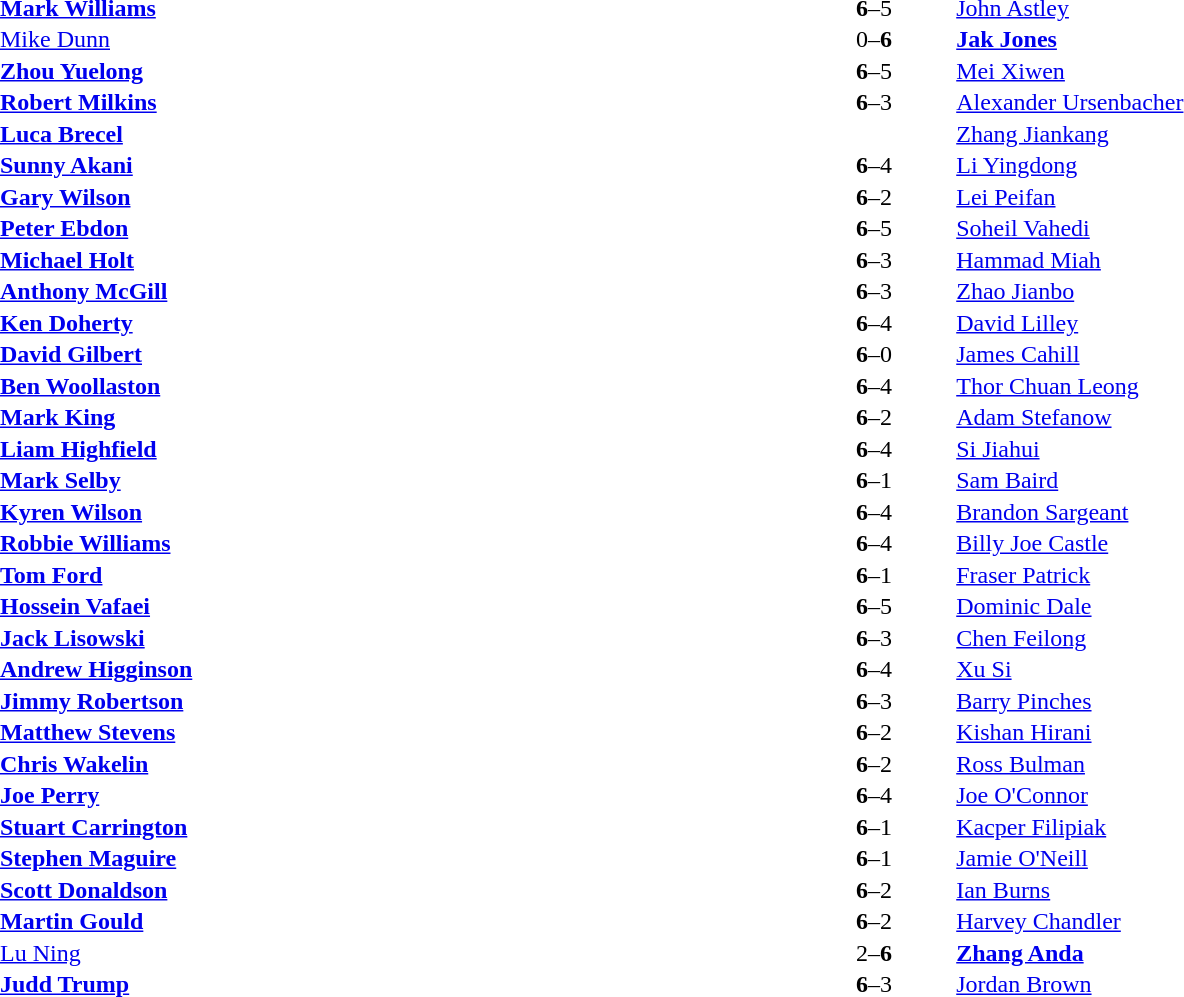<table width="100%" cellspacing="1">
<tr>
<th width=></th>
<th></th>
<th></th>
</tr>
<tr>
<td> <strong><a href='#'>Mark Williams</a></strong></td>
<td align="center"><strong>6</strong>–5</td>
<td> <a href='#'>John Astley</a></td>
</tr>
<tr>
<td> <a href='#'>Mike Dunn</a></td>
<td align="center">0–<strong>6</strong></td>
<td> <strong><a href='#'>Jak Jones</a></strong></td>
</tr>
<tr>
<td> <strong><a href='#'>Zhou Yuelong</a></strong></td>
<td align="center"><strong>6</strong>–5</td>
<td> <a href='#'>Mei Xiwen</a></td>
</tr>
<tr>
<td> <strong><a href='#'>Robert Milkins</a></strong></td>
<td align="center"><strong>6</strong>–3</td>
<td> <a href='#'>Alexander Ursenbacher</a></td>
</tr>
<tr>
<td> <strong><a href='#'>Luca Brecel</a></strong></td>
<td align="center"></td>
<td> <a href='#'>Zhang Jiankang</a></td>
</tr>
<tr>
<td> <strong><a href='#'>Sunny Akani</a></strong></td>
<td align="center"><strong>6</strong>–4</td>
<td> <a href='#'>Li Yingdong</a></td>
</tr>
<tr>
<td> <strong><a href='#'>Gary Wilson</a></strong></td>
<td align="center"><strong>6</strong>–2</td>
<td> <a href='#'>Lei Peifan</a></td>
</tr>
<tr>
<td> <strong><a href='#'>Peter Ebdon</a></strong></td>
<td align="center"><strong>6</strong>–5</td>
<td> <a href='#'>Soheil Vahedi</a></td>
</tr>
<tr>
<td> <strong><a href='#'>Michael Holt</a></strong></td>
<td align="center"><strong>6</strong>–3</td>
<td> <a href='#'>Hammad Miah</a></td>
</tr>
<tr>
<td> <strong><a href='#'>Anthony McGill</a></strong></td>
<td align="center"><strong>6</strong>–3</td>
<td> <a href='#'>Zhao Jianbo</a></td>
</tr>
<tr>
<td> <strong><a href='#'>Ken Doherty</a></strong></td>
<td align="center"><strong>6</strong>–4</td>
<td> <a href='#'>David Lilley</a></td>
</tr>
<tr>
<td> <strong><a href='#'>David Gilbert</a></strong></td>
<td align="center"><strong>6</strong>–0</td>
<td> <a href='#'>James Cahill</a></td>
</tr>
<tr>
<td> <strong><a href='#'>Ben Woollaston</a></strong></td>
<td align="center"><strong>6</strong>–4</td>
<td> <a href='#'>Thor Chuan Leong</a></td>
</tr>
<tr>
<td> <strong><a href='#'>Mark King</a></strong></td>
<td align="center"><strong>6</strong>–2</td>
<td> <a href='#'>Adam Stefanow</a></td>
</tr>
<tr>
<td> <strong><a href='#'>Liam Highfield</a></strong></td>
<td align="center"><strong>6</strong>–4</td>
<td> <a href='#'>Si Jiahui</a></td>
</tr>
<tr>
<td> <strong><a href='#'>Mark Selby</a></strong></td>
<td align="center"><strong>6</strong>–1</td>
<td> <a href='#'>Sam Baird</a></td>
</tr>
<tr>
<td> <strong><a href='#'>Kyren Wilson</a></strong></td>
<td align="center"><strong>6</strong>–4</td>
<td> <a href='#'>Brandon Sargeant</a></td>
</tr>
<tr>
<td> <strong><a href='#'>Robbie Williams</a></strong></td>
<td align="center"><strong>6</strong>–4</td>
<td> <a href='#'>Billy Joe Castle</a></td>
</tr>
<tr>
<td> <strong><a href='#'>Tom Ford</a></strong></td>
<td align="center"><strong>6</strong>–1</td>
<td> <a href='#'>Fraser Patrick</a></td>
</tr>
<tr>
<td> <strong><a href='#'>Hossein Vafaei</a></strong></td>
<td align="center"><strong>6</strong>–5</td>
<td> <a href='#'>Dominic Dale</a></td>
</tr>
<tr>
<td> <strong><a href='#'>Jack Lisowski</a></strong></td>
<td align="center"><strong>6</strong>–3</td>
<td> <a href='#'>Chen Feilong</a></td>
</tr>
<tr>
<td> <strong><a href='#'>Andrew Higginson</a></strong></td>
<td align="center"><strong>6</strong>–4</td>
<td> <a href='#'>Xu Si</a></td>
</tr>
<tr>
<td> <strong><a href='#'>Jimmy Robertson</a></strong></td>
<td align="center"><strong>6</strong>–3</td>
<td> <a href='#'>Barry Pinches</a></td>
</tr>
<tr>
<td> <strong><a href='#'>Matthew Stevens</a></strong></td>
<td align="center"><strong>6</strong>–2</td>
<td> <a href='#'>Kishan Hirani</a></td>
</tr>
<tr>
<td> <strong><a href='#'>Chris Wakelin</a></strong></td>
<td align="center"><strong>6</strong>–2</td>
<td> <a href='#'>Ross Bulman</a></td>
</tr>
<tr>
<td> <strong><a href='#'>Joe Perry</a></strong></td>
<td align="center"><strong>6</strong>–4</td>
<td> <a href='#'>Joe O'Connor</a></td>
</tr>
<tr>
<td> <strong><a href='#'>Stuart Carrington</a></strong></td>
<td align="center"><strong>6</strong>–1</td>
<td> <a href='#'>Kacper Filipiak</a></td>
</tr>
<tr>
<td> <strong><a href='#'>Stephen Maguire</a></strong></td>
<td align="center"><strong>6</strong>–1</td>
<td> <a href='#'>Jamie O'Neill</a></td>
</tr>
<tr>
<td> <strong><a href='#'>Scott Donaldson</a></strong></td>
<td align="center"><strong>6</strong>–2</td>
<td> <a href='#'>Ian Burns</a></td>
</tr>
<tr>
<td> <strong><a href='#'>Martin Gould</a></strong></td>
<td align="center"><strong>6</strong>–2</td>
<td> <a href='#'>Harvey Chandler</a></td>
</tr>
<tr>
<td> <a href='#'>Lu Ning</a></td>
<td align="center">2–<strong>6</strong></td>
<td> <strong><a href='#'>Zhang Anda</a></strong></td>
</tr>
<tr>
<td> <strong><a href='#'>Judd Trump</a></strong></td>
<td align="center"><strong>6</strong>–3</td>
<td> <a href='#'>Jordan Brown</a></td>
</tr>
</table>
